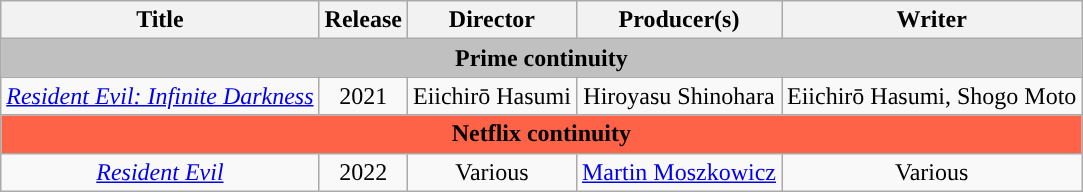<table class="wikitable">
<tr>
<th>Title</th>
<th>Release</th>
<th>Director</th>
<th>Producer(s)</th>
<th>Writer</th>
</tr>
<tr>
<th colspan="5" style="background-color: silver;">Prime continuity</th>
</tr>
<tr style="text-align: center;">
<td><em><a href='#'>Resident Evil: Infinite Darkness</a></em></td>
<td>2021</td>
<td>Eiichirō Hasumi</td>
<td>Hiroyasu Shinohara</td>
<td>Eiichirō Hasumi, Shogo Moto</td>
</tr>
<tr>
<th colspan="5" style="background-color: tomato;">Netflix continuity</th>
</tr>
<tr style="text-align: center;">
<td><em><a href='#'>Resident Evil</a></em></td>
<td>2022</td>
<td>Various</td>
<td><a href='#'>Martin Moszkowicz</a></td>
<td>Various</td>
</tr>
</table>
